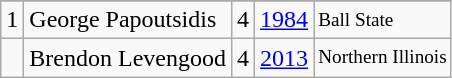<table class="wikitable">
<tr>
</tr>
<tr>
<td>1</td>
<td>George Papoutsidis</td>
<td>4</td>
<td><a href='#'>1984</a></td>
<td style="font-size:80%;">Ball State</td>
</tr>
<tr>
<td></td>
<td>Brendon Levengood</td>
<td>4</td>
<td><a href='#'>2013</a></td>
<td style="font-size:80%;">Northern Illinois</td>
</tr>
</table>
